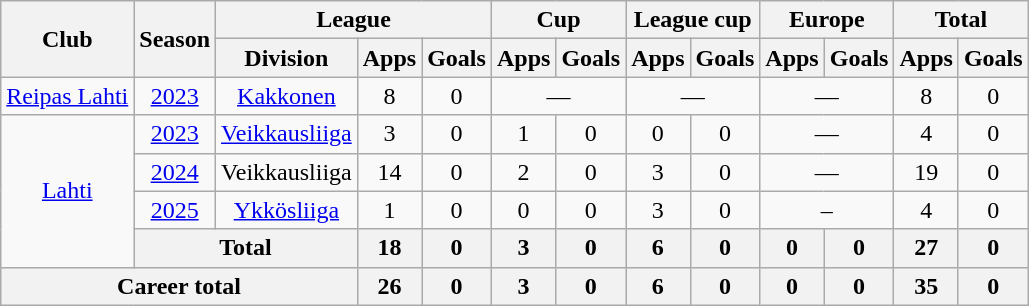<table class="wikitable" style="text-align:center">
<tr>
<th rowspan="2">Club</th>
<th rowspan="2">Season</th>
<th colspan="3">League</th>
<th colspan="2">Cup</th>
<th colspan="2">League cup</th>
<th colspan="2">Europe</th>
<th colspan="2">Total</th>
</tr>
<tr>
<th>Division</th>
<th>Apps</th>
<th>Goals</th>
<th>Apps</th>
<th>Goals</th>
<th>Apps</th>
<th>Goals</th>
<th>Apps</th>
<th>Goals</th>
<th>Apps</th>
<th>Goals</th>
</tr>
<tr>
<td><a href='#'>Reipas Lahti</a></td>
<td><a href='#'>2023</a></td>
<td><a href='#'>Kakkonen</a></td>
<td>8</td>
<td>0</td>
<td colspan="2">—</td>
<td colspan="2">—</td>
<td colspan="2">—</td>
<td>8</td>
<td>0</td>
</tr>
<tr>
<td rowspan=4><a href='#'>Lahti</a></td>
<td><a href='#'>2023</a></td>
<td><a href='#'>Veikkausliiga</a></td>
<td>3</td>
<td>0</td>
<td>1</td>
<td>0</td>
<td>0</td>
<td>0</td>
<td colspan="2">—</td>
<td>4</td>
<td>0</td>
</tr>
<tr>
<td><a href='#'>2024</a></td>
<td>Veikkausliiga</td>
<td>14</td>
<td>0</td>
<td>2</td>
<td>0</td>
<td>3</td>
<td>0</td>
<td colspan="2">—</td>
<td>19</td>
<td>0</td>
</tr>
<tr>
<td><a href='#'>2025</a></td>
<td><a href='#'>Ykkösliiga</a></td>
<td>1</td>
<td>0</td>
<td>0</td>
<td>0</td>
<td>3</td>
<td>0</td>
<td colspan=2>–</td>
<td>4</td>
<td>0</td>
</tr>
<tr>
<th colspan="2">Total</th>
<th>18</th>
<th>0</th>
<th>3</th>
<th>0</th>
<th>6</th>
<th>0</th>
<th>0</th>
<th>0</th>
<th>27</th>
<th>0</th>
</tr>
<tr>
<th colspan="3">Career total</th>
<th>26</th>
<th>0</th>
<th>3</th>
<th>0</th>
<th>6</th>
<th>0</th>
<th>0</th>
<th>0</th>
<th>35</th>
<th>0</th>
</tr>
</table>
